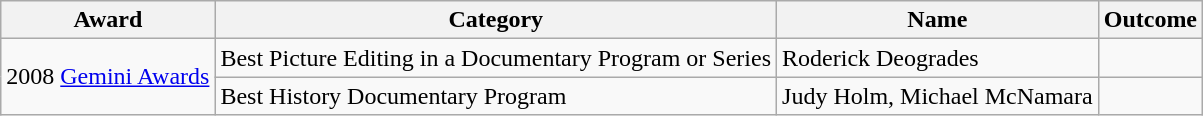<table class="wikitable">
<tr>
<th>Award</th>
<th>Category</th>
<th>Name</th>
<th>Outcome</th>
</tr>
<tr>
<td rowspan="2">2008 <a href='#'>Gemini Awards</a></td>
<td>Best Picture Editing in a Documentary Program or Series</td>
<td>Roderick Deogrades</td>
<td></td>
</tr>
<tr>
<td>Best History Documentary Program</td>
<td>Judy Holm, Michael McNamara</td>
<td></td>
</tr>
</table>
